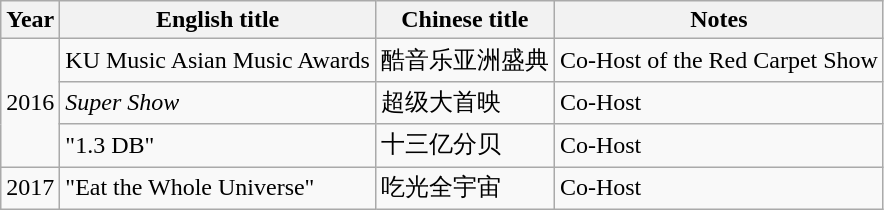<table class="wikitable">
<tr>
<th>Year</th>
<th>English title</th>
<th>Chinese title</th>
<th>Notes</th>
</tr>
<tr>
<td rowspan=3>2016</td>
<td>KU Music Asian Music Awards</td>
<td>酷音乐亚洲盛典</td>
<td>Co-Host of the Red Carpet Show</td>
</tr>
<tr>
<td><em>Super Show</em></td>
<td>超级大首映</td>
<td>Co-Host</td>
</tr>
<tr>
<td>"1.3 DB"</td>
<td>十三亿分贝</td>
<td>Co-Host</td>
</tr>
<tr>
<td>2017</td>
<td>"Eat the Whole Universe"</td>
<td>吃光全宇宙</td>
<td>Co-Host</td>
</tr>
</table>
